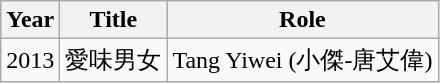<table class="wikitable">
<tr>
<th>Year</th>
<th>Title</th>
<th>Role</th>
</tr>
<tr>
<td>2013</td>
<td>愛味男女</td>
<td>Tang Yiwei (小傑-唐艾偉)</td>
</tr>
</table>
